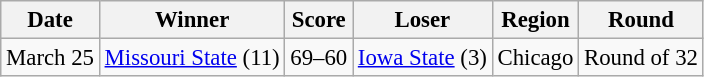<table class="wikitable" style="font-size:95%;">
<tr>
<th>Date</th>
<th>Winner</th>
<th>Score</th>
<th>Loser</th>
<th>Region</th>
<th>Round</th>
</tr>
<tr>
<td>March 25</td>
<td><a href='#'>Missouri State</a> (11)</td>
<td>69–60</td>
<td><a href='#'>Iowa State</a> (3)</td>
<td>Chicago</td>
<td>Round of 32</td>
</tr>
</table>
